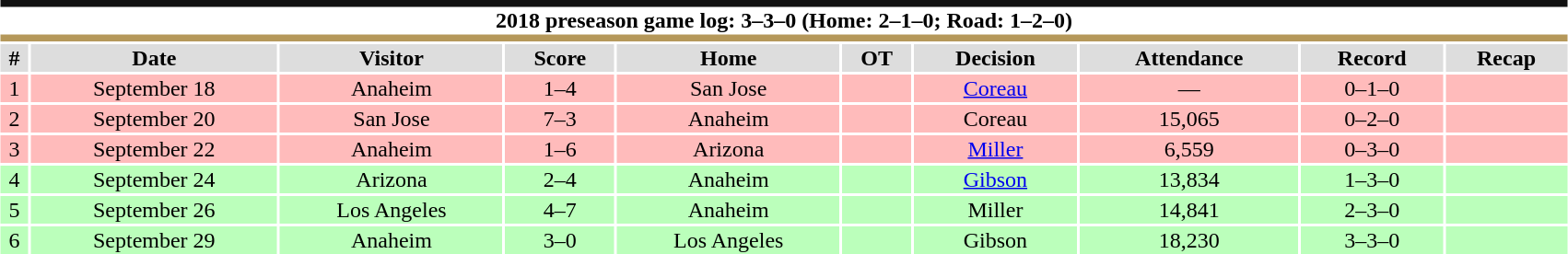<table class="toccolours collapsible collapsed" style="width:90%; clear:both; margin:1.5em auto; text-align:center;">
<tr>
<th colspan="10" style="background:#FFFFFF; border-top:#111111 5px solid; border-bottom:#B5985A 5px solid;">2018 preseason game log: 3–3–0 (Home: 2–1–0; Road: 1–2–0)</th>
</tr>
<tr style="background:#ddd;">
<th>#</th>
<th>Date</th>
<th>Visitor</th>
<th>Score</th>
<th>Home</th>
<th>OT</th>
<th>Decision</th>
<th>Attendance</th>
<th>Record</th>
<th>Recap</th>
</tr>
<tr style="background:#fbb;">
<td>1</td>
<td>September 18</td>
<td>Anaheim</td>
<td>1–4</td>
<td>San Jose</td>
<td></td>
<td><a href='#'>Coreau</a></td>
<td>—</td>
<td>0–1–0</td>
<td></td>
</tr>
<tr style="background:#fbb;">
<td>2</td>
<td>September 20</td>
<td>San Jose</td>
<td>7–3</td>
<td>Anaheim</td>
<td></td>
<td>Coreau</td>
<td>15,065</td>
<td>0–2–0</td>
<td></td>
</tr>
<tr style="background:#fbb;">
<td>3</td>
<td>September 22</td>
<td>Anaheim</td>
<td>1–6</td>
<td>Arizona</td>
<td></td>
<td><a href='#'>Miller</a></td>
<td>6,559</td>
<td>0–3–0</td>
<td></td>
</tr>
<tr style="background:#bfb;">
<td>4</td>
<td>September 24</td>
<td>Arizona</td>
<td>2–4</td>
<td>Anaheim</td>
<td></td>
<td><a href='#'>Gibson</a></td>
<td>13,834</td>
<td>1–3–0</td>
<td></td>
</tr>
<tr style="background:#bfb;">
<td>5</td>
<td>September 26</td>
<td>Los Angeles</td>
<td>4–7</td>
<td>Anaheim</td>
<td></td>
<td>Miller</td>
<td>14,841</td>
<td>2–3–0</td>
<td></td>
</tr>
<tr style="background:#bfb;">
<td>6</td>
<td>September 29</td>
<td>Anaheim</td>
<td>3–0</td>
<td>Los Angeles</td>
<td></td>
<td>Gibson</td>
<td>18,230</td>
<td>3–3–0</td>
<td></td>
</tr>
</table>
